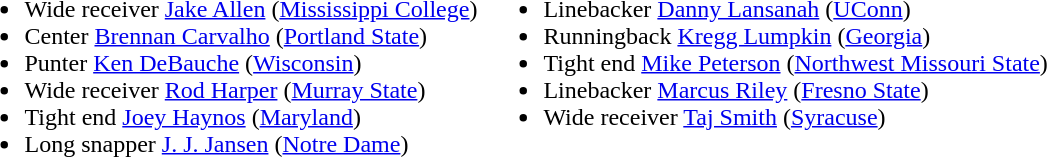<table>
<tr>
<td valign="top"><br><ul><li>Wide receiver <a href='#'>Jake Allen</a> (<a href='#'>Mississippi College</a>)</li><li>Center <a href='#'>Brennan Carvalho</a> (<a href='#'>Portland State</a>)</li><li>Punter <a href='#'>Ken DeBauche</a> (<a href='#'>Wisconsin</a>)</li><li>Wide receiver <a href='#'>Rod Harper</a> (<a href='#'>Murray State</a>)</li><li>Tight end <a href='#'>Joey Haynos</a> (<a href='#'>Maryland</a>)</li><li>Long snapper <a href='#'>J. J. Jansen</a> (<a href='#'>Notre Dame</a>)</li></ul></td>
<td valign="top"><br><ul><li>Linebacker <a href='#'>Danny Lansanah</a> (<a href='#'>UConn</a>)</li><li>Runningback <a href='#'>Kregg Lumpkin</a> (<a href='#'>Georgia</a>)</li><li>Tight end <a href='#'>Mike Peterson</a> (<a href='#'>Northwest Missouri State</a>)</li><li>Linebacker <a href='#'>Marcus Riley</a> (<a href='#'>Fresno State</a>)</li><li>Wide receiver <a href='#'>Taj Smith</a> (<a href='#'>Syracuse</a>)</li></ul></td>
</tr>
</table>
